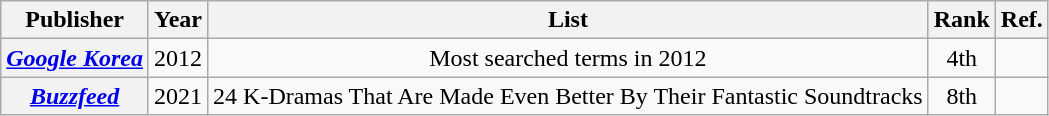<table class="wikitable plainrowheaders" style="text-align:center"!Publisher>
<tr>
<th>Publisher</th>
<th>Year</th>
<th>List</th>
<th>Rank</th>
<th>Ref.</th>
</tr>
<tr>
<th scope="row"><em><a href='#'>Google Korea</a></em></th>
<td>2012</td>
<td>Most searched terms in 2012</td>
<td>4th</td>
<td></td>
</tr>
<tr>
<th scope="row"><a href='#'><em>Buzzfeed</em></a></th>
<td>2021</td>
<td>24 K-Dramas That Are Made Even Better By Their Fantastic Soundtracks</td>
<td>8th</td>
<td></td>
</tr>
</table>
